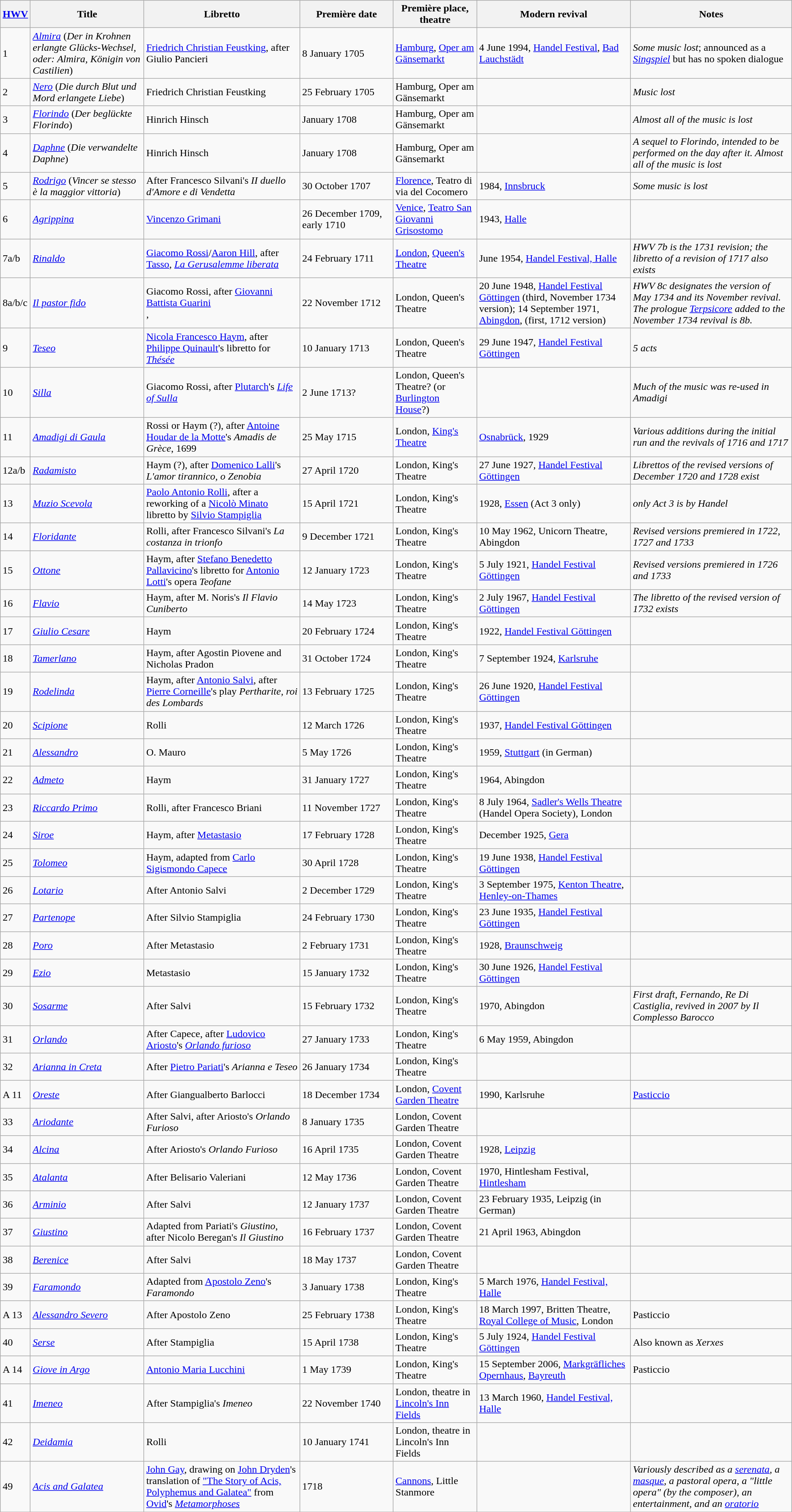<table class="wikitable sortable">
<tr>
<th><a href='#'>HWV</a></th>
<th>Title</th>
<th>Libretto</th>
<th>Première date</th>
<th>Première place, theatre</th>
<th>Modern revival</th>
<th class="unsortable">Notes</th>
</tr>
<tr>
<td>1</td>
<td><em><a href='#'>Almira</a></em> (<em>Der in Krohnen erlangte Glücks-Wechsel, oder: Almira, Königin von Castilien</em>)</td>
<td><a href='#'>Friedrich Christian Feustking</a>, after Giulio Pancieri</td>
<td>8 January 1705</td>
<td><a href='#'>Hamburg</a>, <a href='#'>Oper am Gänsemarkt</a></td>
<td>4 June 1994, <a href='#'>Handel Festival</a>, <a href='#'>Bad Lauchstädt</a></td>
<td><em>Some music lost</em>; announced as a <em><a href='#'>Singspiel</a></em> but has no spoken dialogue</td>
</tr>
<tr>
<td>2</td>
<td><em><a href='#'>Nero</a></em> (<em>Die durch Blut und Mord erlangete Liebe</em>)</td>
<td>Friedrich Christian Feustking</td>
<td>25 February 1705</td>
<td>Hamburg, Oper am Gänsemarkt</td>
<td> </td>
<td><em>Music lost</em></td>
</tr>
<tr>
<td>3</td>
<td><em><a href='#'>Florindo</a></em> (<em>Der beglückte Florindo</em>)</td>
<td>Hinrich Hinsch</td>
<td>January 1708</td>
<td>Hamburg, Oper am Gänsemarkt</td>
<td> </td>
<td><em>Almost all of the music is lost</em></td>
</tr>
<tr>
<td>4</td>
<td><em><a href='#'>Daphne</a></em> (<em>Die verwandelte Daphne</em>)</td>
<td>Hinrich Hinsch</td>
<td>January 1708</td>
<td>Hamburg, Oper am Gänsemarkt</td>
<td> </td>
<td><em>A sequel to Florindo, intended to be performed on the day after it. Almost all of the music is lost</em></td>
</tr>
<tr>
<td>5</td>
<td><em><a href='#'>Rodrigo</a></em> (<em>Vincer se stesso è la maggior vittoria</em>)</td>
<td>After Francesco Silvani's <em>II duello d'Amore e di Vendetta</em><br></td>
<td>30 October 1707</td>
<td><a href='#'>Florence</a>, Teatro di via del Cocomero</td>
<td>1984, <a href='#'>Innsbruck</a></td>
<td><em>Some music is lost</em></td>
</tr>
<tr>
<td>6</td>
<td><em><a href='#'>Agrippina</a></em></td>
<td><a href='#'>Vincenzo Grimani</a></td>
<td>26 December 1709, early 1710</td>
<td><a href='#'>Venice</a>, <a href='#'>Teatro San Giovanni Grisostomo</a></td>
<td>1943, <a href='#'>Halle</a></td>
<td> </td>
</tr>
<tr>
<td>7a/b</td>
<td><em><a href='#'>Rinaldo</a></em></td>
<td><a href='#'>Giacomo Rossi</a>/<a href='#'>Aaron Hill</a>, after <a href='#'>Tasso</a>, <em><a href='#'>La Gerusalemme liberata</a></em><br></td>
<td>24 February 1711</td>
<td><a href='#'>London</a>, <a href='#'>Queen's Theatre</a></td>
<td>June 1954, <a href='#'>Handel Festival, Halle</a></td>
<td><em>HWV 7b is the 1731 revision; the libretto of a revision of 1717 also exists</em></td>
</tr>
<tr>
<td>8a/b/c</td>
<td><em><a href='#'>Il pastor fido</a></em></td>
<td>Giacomo Rossi, after <a href='#'>Giovanni Battista Guarini</a><br>, </td>
<td>22 November 1712</td>
<td>London, Queen's Theatre</td>
<td>20 June 1948, <a href='#'>Handel Festival Göttingen</a> (third, November 1734 version); 14 September 1971, <a href='#'>Abingdon</a>, (first, 1712 version)</td>
<td><em>HWV 8c designates the version of May 1734 and its November revival. The prologue <a href='#'>Terpsicore</a> added to the November 1734 revival is 8b.</em></td>
</tr>
<tr>
<td>9</td>
<td><em><a href='#'>Teseo</a></em></td>
<td><a href='#'>Nicola Francesco Haym</a>, after <a href='#'>Philippe Quinault</a>'s libretto for <em><a href='#'>Thésée</a></em><br></td>
<td>10 January 1713</td>
<td>London, Queen's Theatre</td>
<td>29 June 1947, <a href='#'>Handel Festival Göttingen</a></td>
<td><em>5 acts</em></td>
</tr>
<tr>
<td>10</td>
<td><em><a href='#'>Silla</a></em></td>
<td>Giacomo Rossi, after <a href='#'>Plutarch</a>'s <em><a href='#'>Life of Sulla</a></em><br></td>
<td>2 June 1713?</td>
<td>London, Queen's Theatre? (or <a href='#'>Burlington House</a>?)</td>
<td> </td>
<td><em>Much of the music was re-used in Amadigi</em></td>
</tr>
<tr>
<td>11</td>
<td><em><a href='#'>Amadigi di Gaula</a></em></td>
<td>Rossi or Haym (?), after <a href='#'>Antoine Houdar de la Motte</a>'s <em>Amadis de Grèce</em>, 1699<br></td>
<td>25 May 1715</td>
<td>London, <a href='#'>King's Theatre</a></td>
<td><a href='#'>Osnabrück</a>, 1929</td>
<td><em>Various additions during the initial run and the revivals of 1716 and 1717</em></td>
</tr>
<tr>
<td>12a/b</td>
<td><em><a href='#'>Radamisto</a></em></td>
<td>Haym (?), after <a href='#'>Domenico Lalli</a>'s <em>L'amor tirannico, o Zenobia</em><br></td>
<td>27 April 1720</td>
<td>London, King's Theatre</td>
<td>27 June 1927, <a href='#'>Handel Festival Göttingen</a></td>
<td><em>Librettos of the revised versions of December 1720 and 1728 exist</em></td>
</tr>
<tr>
<td>13</td>
<td><em><a href='#'>Muzio Scevola</a></em></td>
<td><a href='#'>Paolo Antonio Rolli</a>, after a reworking of a <a href='#'>Nicolò Minato</a> libretto by <a href='#'>Silvio Stampiglia</a><br></td>
<td>15 April 1721</td>
<td>London, King's Theatre</td>
<td>1928, <a href='#'>Essen</a> (Act 3 only)</td>
<td><em>only Act 3 is by Handel</em></td>
</tr>
<tr>
<td>14</td>
<td><em><a href='#'>Floridante</a></em></td>
<td>Rolli, after Francesco Silvani's <em>La costanza in trionfo</em><br></td>
<td>9 December 1721</td>
<td>London, King's Theatre</td>
<td>10 May 1962, Unicorn Theatre, Abingdon</td>
<td><em>Revised versions premiered in 1722, 1727 and 1733</em></td>
</tr>
<tr>
<td>15</td>
<td><em><a href='#'>Ottone</a></em></td>
<td>Haym, after <a href='#'>Stefano Benedetto Pallavicino</a>'s libretto for <a href='#'>Antonio Lotti</a>'s opera <em>Teofane</em><br></td>
<td>12 January 1723</td>
<td>London, King's Theatre</td>
<td>5 July 1921, <a href='#'>Handel Festival Göttingen</a></td>
<td><em>Revised versions premiered in 1726 and 1733</em></td>
</tr>
<tr>
<td>16</td>
<td><em><a href='#'>Flavio</a></em></td>
<td>Haym, after M. Noris's <em>Il Flavio Cuniberto</em><br></td>
<td>14 May 1723</td>
<td>London, King's Theatre</td>
<td>2 July 1967, <a href='#'>Handel Festival Göttingen</a></td>
<td><em>The libretto of the revised version of 1732 exists</em></td>
</tr>
<tr>
<td>17</td>
<td><em><a href='#'>Giulio Cesare</a></em></td>
<td>Haym<br></td>
<td>20 February 1724</td>
<td>London, King's Theatre</td>
<td>1922, <a href='#'>Handel Festival Göttingen</a></td>
<td> </td>
</tr>
<tr>
<td>18</td>
<td><em><a href='#'>Tamerlano</a></em></td>
<td>Haym, after Agostin Piovene and Nicholas Pradon<br></td>
<td>31 October 1724</td>
<td>London, King's Theatre</td>
<td>7 September 1924, <a href='#'>Karlsruhe</a></td>
<td> </td>
</tr>
<tr>
<td>19</td>
<td><em><a href='#'>Rodelinda</a></em></td>
<td>Haym, after <a href='#'>Antonio Salvi</a>, after <a href='#'>Pierre Corneille</a>'s play <em>Pertharite, roi des Lombards</em><br></td>
<td>13 February 1725</td>
<td>London, King's Theatre</td>
<td>26 June 1920, <a href='#'>Handel Festival Göttingen</a></td>
<td> </td>
</tr>
<tr>
<td>20</td>
<td><em><a href='#'>Scipione</a></em></td>
<td>Rolli<br></td>
<td>12 March 1726</td>
<td>London, King's Theatre</td>
<td>1937, <a href='#'>Handel Festival Göttingen</a></td>
<td> </td>
</tr>
<tr>
<td>21</td>
<td><em><a href='#'>Alessandro</a></em></td>
<td>O. Mauro<br></td>
<td>5 May 1726</td>
<td>London, King's Theatre</td>
<td>1959, <a href='#'>Stuttgart</a> (in German)</td>
<td> </td>
</tr>
<tr>
<td>22</td>
<td><em><a href='#'>Admeto</a></em></td>
<td>Haym<br></td>
<td>31 January 1727</td>
<td>London, King's Theatre</td>
<td>1964, Abingdon</td>
<td> </td>
</tr>
<tr>
<td>23</td>
<td><em><a href='#'>Riccardo Primo</a></em></td>
<td>Rolli, after Francesco Briani<br></td>
<td>11 November 1727</td>
<td>London, King's Theatre</td>
<td>8 July 1964, <a href='#'>Sadler's Wells Theatre</a> (Handel Opera Society), London</td>
<td> </td>
</tr>
<tr>
<td>24</td>
<td><em><a href='#'>Siroe</a></em></td>
<td>Haym, after <a href='#'>Metastasio</a><br></td>
<td>17 February 1728</td>
<td>London, King's Theatre</td>
<td>December 1925, <a href='#'>Gera</a></td>
<td> </td>
</tr>
<tr>
<td>25</td>
<td><em><a href='#'>Tolomeo</a></em></td>
<td>Haym, adapted from <a href='#'>Carlo Sigismondo Capece</a><br></td>
<td>30 April 1728</td>
<td>London, King's Theatre</td>
<td>19 June 1938, <a href='#'>Handel Festival Göttingen</a></td>
<td> </td>
</tr>
<tr>
<td>26</td>
<td><em><a href='#'>Lotario</a></em></td>
<td>After Antonio Salvi<br></td>
<td>2 December 1729</td>
<td>London, King's Theatre</td>
<td>3 September 1975, <a href='#'>Kenton Theatre</a>, <a href='#'>Henley-on-Thames</a></td>
<td> </td>
</tr>
<tr>
<td>27</td>
<td><em><a href='#'>Partenope</a></em></td>
<td>After Silvio Stampiglia<br></td>
<td>24 February 1730</td>
<td>London, King's Theatre</td>
<td>23 June 1935, <a href='#'>Handel Festival Göttingen</a></td>
<td> </td>
</tr>
<tr>
<td>28</td>
<td><em><a href='#'>Poro</a></em></td>
<td>After Metastasio<br></td>
<td>2 February 1731</td>
<td>London, King's Theatre</td>
<td>1928, <a href='#'>Braunschweig</a></td>
<td> </td>
</tr>
<tr>
<td>29</td>
<td><em><a href='#'>Ezio</a></em></td>
<td>Metastasio<br></td>
<td>15 January 1732</td>
<td>London, King's Theatre</td>
<td>30 June 1926, <a href='#'>Handel Festival Göttingen</a></td>
<td> </td>
</tr>
<tr>
<td>30</td>
<td><em><a href='#'>Sosarme</a></em></td>
<td>After Salvi<br></td>
<td>15 February 1732</td>
<td>London, King's Theatre</td>
<td>1970, Abingdon</td>
<td><em>First draft, Fernando, Re Di Castiglia, revived in 2007 by Il Complesso Barocco</em></td>
</tr>
<tr>
<td>31</td>
<td><em><a href='#'>Orlando</a></em></td>
<td>After Capece, after <a href='#'>Ludovico Ariosto</a>'s <em><a href='#'>Orlando furioso</a></em><br></td>
<td>27 January 1733</td>
<td>London, King's Theatre</td>
<td>6 May 1959, Abingdon</td>
<td> </td>
</tr>
<tr>
<td>32</td>
<td><em><a href='#'>Arianna in Creta</a></em></td>
<td>After <a href='#'>Pietro Pariati</a>'s <em>Arianna e Teseo</em></td>
<td>26 January 1734</td>
<td>London, King's Theatre</td>
<td> </td>
<td> </td>
</tr>
<tr>
<td>A 11</td>
<td><em><a href='#'>Oreste</a></em></td>
<td>After Giangualberto Barlocci</td>
<td>18 December 1734</td>
<td>London, <a href='#'>Covent Garden Theatre</a></td>
<td>1990, Karlsruhe</td>
<td><a href='#'>Pasticcio</a></td>
</tr>
<tr>
<td>33</td>
<td><em><a href='#'>Ariodante</a></em></td>
<td>After Salvi, after Ariosto's <em>Orlando Furioso</em><br></td>
<td>8 January 1735</td>
<td>London, Covent Garden Theatre</td>
<td> </td>
<td> </td>
</tr>
<tr>
<td>34</td>
<td><em><a href='#'>Alcina</a></em></td>
<td>After Ariosto's <em>Orlando Furioso</em><br></td>
<td>16 April 1735</td>
<td>London, Covent Garden Theatre</td>
<td>1928, <a href='#'>Leipzig</a></td>
<td> </td>
</tr>
<tr>
<td>35</td>
<td><em><a href='#'>Atalanta</a></em></td>
<td>After Belisario Valeriani<br></td>
<td>12 May 1736</td>
<td>London, Covent Garden Theatre</td>
<td>1970, Hintlesham Festival, <a href='#'>Hintlesham</a></td>
<td> </td>
</tr>
<tr>
<td>36</td>
<td><em><a href='#'>Arminio</a></em></td>
<td>After Salvi<br></td>
<td>12 January 1737</td>
<td>London, Covent Garden Theatre</td>
<td>23 February 1935, Leipzig (in German)</td>
<td> </td>
</tr>
<tr>
<td>37</td>
<td><em><a href='#'>Giustino</a></em></td>
<td>Adapted from Pariati's <em>Giustino</em>, after Nicolo Beregan's <em>Il Giustino</em><br></td>
<td>16 February 1737</td>
<td>London, Covent Garden Theatre</td>
<td>21 April 1963, Abingdon</td>
<td> </td>
</tr>
<tr>
<td>38</td>
<td><em><a href='#'>Berenice</a></em></td>
<td>After Salvi</td>
<td>18 May 1737</td>
<td>London, Covent Garden Theatre</td>
<td> </td>
<td> </td>
</tr>
<tr>
<td>39</td>
<td><em><a href='#'>Faramondo</a></em></td>
<td>Adapted from <a href='#'>Apostolo Zeno</a>'s <em>Faramondo</em><br></td>
<td>3 January 1738</td>
<td>London, King's Theatre</td>
<td>5 March 1976, <a href='#'>Handel Festival, Halle</a></td>
<td> </td>
</tr>
<tr>
<td>A 13</td>
<td><em><a href='#'>Alessandro Severo</a></em></td>
<td>After Apostolo Zeno</td>
<td>25 February 1738</td>
<td>London, King's Theatre</td>
<td>18 March 1997, Britten Theatre, <a href='#'>Royal College of Music</a>, London</td>
<td>Pasticcio</td>
</tr>
<tr>
<td>40</td>
<td><em><a href='#'>Serse</a></em></td>
<td>After Stampiglia<br></td>
<td>15 April 1738</td>
<td>London, King's Theatre</td>
<td>5 July 1924, <a href='#'>Handel Festival Göttingen</a></td>
<td>Also known as <em>Xerxes</em></td>
</tr>
<tr>
<td>A 14</td>
<td><em><a href='#'>Giove in Argo</a></em></td>
<td><a href='#'>Antonio Maria Lucchini</a></td>
<td>1 May 1739</td>
<td>London, King's Theatre</td>
<td>15 September 2006, <a href='#'>Markgräfliches Opernhaus</a>, <a href='#'>Bayreuth</a></td>
<td>Pasticcio</td>
</tr>
<tr>
<td>41</td>
<td><em><a href='#'>Imeneo</a></em></td>
<td>After Stampiglia's <em>Imeneo</em></td>
<td>22 November 1740</td>
<td>London, theatre in <a href='#'>Lincoln's Inn Fields</a></td>
<td>13 March 1960, <a href='#'>Handel Festival, Halle</a></td>
<td> </td>
</tr>
<tr>
<td>42</td>
<td><em><a href='#'>Deidamia</a></em></td>
<td>Rolli<br></td>
<td>10 January 1741</td>
<td>London, theatre in Lincoln's Inn Fields</td>
<td> </td>
<td> </td>
</tr>
<tr>
<td>49</td>
<td><em><a href='#'>Acis and Galatea</a></em></td>
<td><a href='#'>John Gay</a>, drawing on <a href='#'>John Dryden</a>'s translation of <a href='#'>"The Story of Acis, Polyphemus and Galatea"</a> from <a href='#'>Ovid</a>'s <em><a href='#'>Metamorphoses</a></em></td>
<td>1718</td>
<td><a href='#'>Cannons</a>, Little Stanmore</td>
<td> </td>
<td><em>Variously described as a <a href='#'>serenata</a>, a <a href='#'>masque</a>, a pastoral opera, a "little opera" (by the composer), an entertainment, and an <a href='#'>oratorio</a></em></td>
</tr>
<tr>
</tr>
</table>
